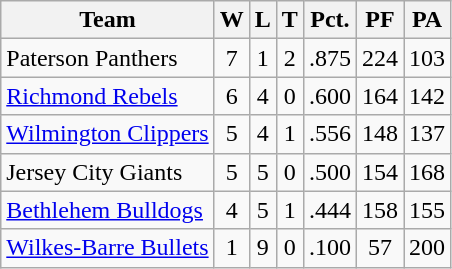<table class="wikitable">
<tr>
<th>Team</th>
<th>W</th>
<th>L</th>
<th>T</th>
<th>Pct.</th>
<th>PF</th>
<th>PA </th>
</tr>
<tr align="center">
<td align="left">Paterson Panthers</td>
<td>7</td>
<td>1</td>
<td>2</td>
<td>.875</td>
<td>224</td>
<td>103</td>
</tr>
<tr align="center">
<td align="left"><a href='#'>Richmond Rebels</a></td>
<td>6</td>
<td>4</td>
<td>0</td>
<td>.600</td>
<td>164</td>
<td>142</td>
</tr>
<tr align="center">
<td align="left"><a href='#'>Wilmington Clippers</a></td>
<td>5</td>
<td>4</td>
<td>1</td>
<td>.556</td>
<td>148</td>
<td>137</td>
</tr>
<tr align="center">
<td align="left">Jersey City Giants</td>
<td>5</td>
<td>5</td>
<td>0</td>
<td>.500</td>
<td>154</td>
<td>168</td>
</tr>
<tr align="center">
<td align="left"><a href='#'>Bethlehem Bulldogs</a></td>
<td>4</td>
<td>5</td>
<td>1</td>
<td>.444</td>
<td>158</td>
<td>155</td>
</tr>
<tr align="center">
<td align="left"><a href='#'>Wilkes-Barre Bullets</a></td>
<td>1</td>
<td>9</td>
<td>0</td>
<td>.100</td>
<td>57</td>
<td>200</td>
</tr>
</table>
